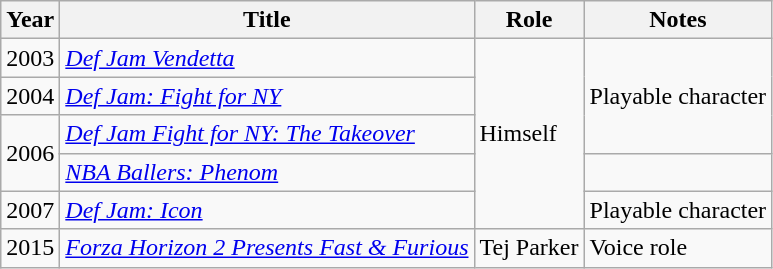<table class="wikitable sortable">
<tr>
<th>Year</th>
<th>Title</th>
<th>Role</th>
<th>Notes</th>
</tr>
<tr>
<td>2003</td>
<td><em><a href='#'>Def Jam Vendetta</a></em></td>
<td rowspan="5">Himself</td>
<td rowspan="3">Playable character</td>
</tr>
<tr>
<td>2004</td>
<td><em><a href='#'>Def Jam: Fight for NY</a></em></td>
</tr>
<tr>
<td rowspan="2">2006</td>
<td><em><a href='#'>Def Jam Fight for NY: The Takeover</a></em></td>
</tr>
<tr>
<td><em><a href='#'>NBA Ballers: Phenom</a></em></td>
<td></td>
</tr>
<tr>
<td>2007</td>
<td><em><a href='#'>Def Jam: Icon</a></em></td>
<td>Playable character</td>
</tr>
<tr>
<td>2015</td>
<td><em><a href='#'>Forza Horizon 2 Presents Fast & Furious</a></em></td>
<td>Tej Parker</td>
<td>Voice role</td>
</tr>
</table>
